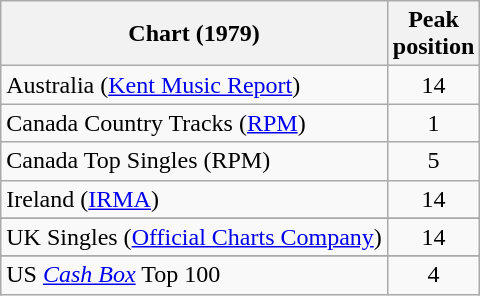<table class="wikitable sortable">
<tr>
<th>Chart (1979)</th>
<th>Peak<br>position</th>
</tr>
<tr>
<td>Australia (<a href='#'>Kent Music Report</a>)</td>
<td style="text-align:center;">14</td>
</tr>
<tr>
<td>Canada Country Tracks (<a href='#'>RPM</a>)</td>
<td style="text-align:center;">1</td>
</tr>
<tr>
<td>Canada Top Singles (RPM)</td>
<td style="text-align:center;">5</td>
</tr>
<tr>
<td>Ireland (<a href='#'>IRMA</a>)</td>
<td style="text-align:center;">14</td>
</tr>
<tr>
</tr>
<tr>
</tr>
<tr>
<td>UK Singles (<a href='#'>Official Charts Company</a>)</td>
<td style="text-align:center;">14</td>
</tr>
<tr>
</tr>
<tr>
</tr>
<tr>
</tr>
<tr>
<td>US <a href='#'><em>Cash Box</em></a> Top 100</td>
<td align="center">4</td>
</tr>
</table>
